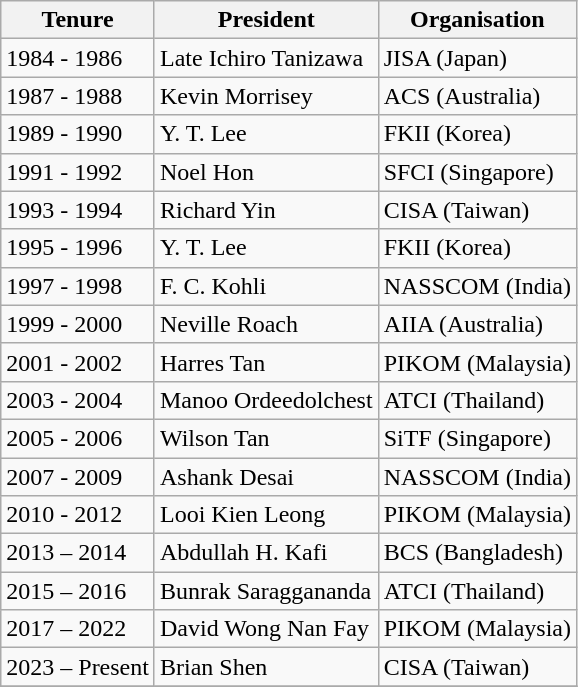<table class="wikitable">
<tr>
<th>Tenure</th>
<th>President</th>
<th>Organisation</th>
</tr>
<tr>
<td>1984 - 1986</td>
<td>Late Ichiro Tanizawa</td>
<td>JISA (Japan)</td>
</tr>
<tr>
<td>1987 - 1988</td>
<td>Kevin Morrisey</td>
<td>ACS (Australia)</td>
</tr>
<tr>
<td>1989 - 1990</td>
<td>Y. T. Lee</td>
<td>FKII (Korea)</td>
</tr>
<tr>
<td>1991 - 1992</td>
<td>Noel Hon</td>
<td>SFCI (Singapore)</td>
</tr>
<tr>
<td>1993 - 1994</td>
<td>Richard Yin</td>
<td>CISA (Taiwan)</td>
</tr>
<tr>
<td>1995 - 1996</td>
<td>Y. T. Lee</td>
<td>FKII (Korea)</td>
</tr>
<tr>
<td>1997 - 1998</td>
<td>F. C. Kohli</td>
<td>NASSCOM (India)</td>
</tr>
<tr>
<td>1999 - 2000</td>
<td>Neville Roach</td>
<td>AIIA (Australia)</td>
</tr>
<tr>
<td>2001 - 2002</td>
<td>Harres Tan</td>
<td>PIKOM (Malaysia)</td>
</tr>
<tr>
<td>2003 - 2004</td>
<td>Manoo Ordeedolchest</td>
<td>ATCI (Thailand)</td>
</tr>
<tr>
<td>2005 - 2006</td>
<td>Wilson Tan</td>
<td>SiTF (Singapore)</td>
</tr>
<tr>
<td>2007 - 2009</td>
<td>Ashank Desai</td>
<td>NASSCOM (India)</td>
</tr>
<tr>
<td>2010 - 2012</td>
<td>Looi Kien Leong</td>
<td>PIKOM (Malaysia)</td>
</tr>
<tr>
<td>2013 – 2014</td>
<td>Abdullah H. Kafi</td>
<td>BCS (Bangladesh)</td>
</tr>
<tr>
<td>2015 – 2016</td>
<td>Bunrak Saraggananda</td>
<td>ATCI (Thailand)</td>
</tr>
<tr>
<td>2017 – 2022</td>
<td>David Wong Nan Fay</td>
<td>PIKOM (Malaysia)</td>
</tr>
<tr>
<td>2023 – Present</td>
<td>Brian Shen</td>
<td>CISA (Taiwan)</td>
</tr>
<tr>
</tr>
</table>
